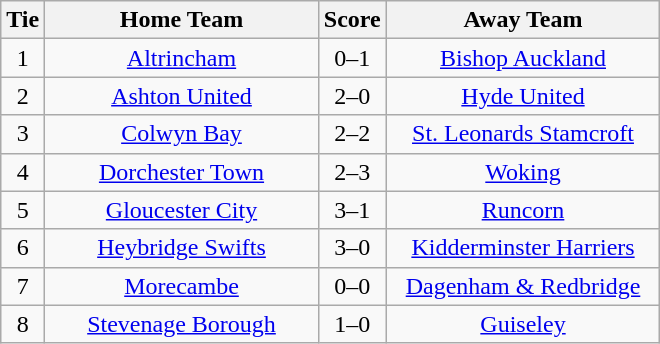<table class="wikitable" style="text-align:center;">
<tr>
<th width=20>Tie</th>
<th width=175>Home Team</th>
<th width=20>Score</th>
<th width=175>Away Team</th>
</tr>
<tr>
<td>1</td>
<td><a href='#'>Altrincham</a></td>
<td>0–1</td>
<td><a href='#'>Bishop Auckland</a></td>
</tr>
<tr>
<td>2</td>
<td><a href='#'>Ashton United</a></td>
<td>2–0</td>
<td><a href='#'>Hyde United</a></td>
</tr>
<tr>
<td>3</td>
<td><a href='#'>Colwyn Bay</a></td>
<td>2–2</td>
<td><a href='#'>St. Leonards Stamcroft</a></td>
</tr>
<tr>
<td>4</td>
<td><a href='#'>Dorchester Town</a></td>
<td>2–3</td>
<td><a href='#'>Woking</a></td>
</tr>
<tr>
<td>5</td>
<td><a href='#'>Gloucester City</a></td>
<td>3–1</td>
<td><a href='#'>Runcorn</a></td>
</tr>
<tr>
<td>6</td>
<td><a href='#'>Heybridge Swifts</a></td>
<td>3–0</td>
<td><a href='#'>Kidderminster Harriers</a></td>
</tr>
<tr>
<td>7</td>
<td><a href='#'>Morecambe</a></td>
<td>0–0</td>
<td><a href='#'>Dagenham & Redbridge</a></td>
</tr>
<tr>
<td>8</td>
<td><a href='#'>Stevenage Borough</a></td>
<td>1–0</td>
<td><a href='#'>Guiseley</a></td>
</tr>
</table>
